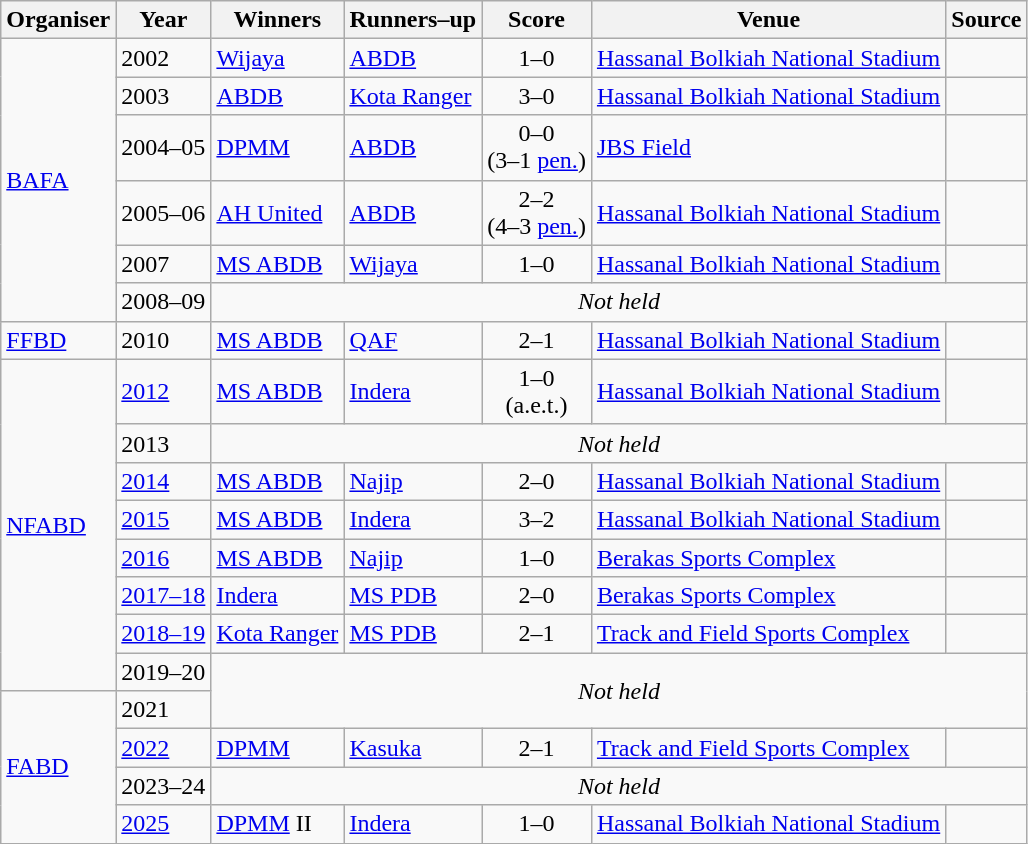<table class="wikitable sortable">
<tr>
<th>Organiser</th>
<th>Year</th>
<th>Winners</th>
<th>Runners–up</th>
<th>Score</th>
<th>Venue</th>
<th>Source</th>
</tr>
<tr>
<td rowspan="6"><a href='#'>BAFA</a></td>
<td>2002</td>
<td><a href='#'>Wijaya</a></td>
<td><a href='#'>ABDB</a></td>
<td align=center>1–0</td>
<td><a href='#'>Hassanal Bolkiah National Stadium</a></td>
<td align=center></td>
</tr>
<tr>
<td>2003</td>
<td><a href='#'>ABDB</a></td>
<td><a href='#'>Kota Ranger</a></td>
<td align=center>3–0</td>
<td><a href='#'>Hassanal Bolkiah National Stadium</a></td>
<td align=center></td>
</tr>
<tr>
<td>2004–05</td>
<td><a href='#'>DPMM</a></td>
<td><a href='#'>ABDB</a></td>
<td align=center>0–0<br>(3–1 <a href='#'>pen.</a>)</td>
<td><a href='#'>JBS Field</a></td>
<td align=center></td>
</tr>
<tr>
<td>2005–06</td>
<td><a href='#'>AH United</a></td>
<td><a href='#'>ABDB</a></td>
<td align=center>2–2<br>(4–3 <a href='#'>pen.</a>)</td>
<td><a href='#'>Hassanal Bolkiah National Stadium</a></td>
<td align=center></td>
</tr>
<tr>
<td>2007</td>
<td><a href='#'>MS ABDB</a></td>
<td><a href='#'>Wijaya</a></td>
<td align=center>1–0</td>
<td><a href='#'>Hassanal Bolkiah National Stadium</a></td>
<td align=center></td>
</tr>
<tr>
<td>2008–09</td>
<td colspan="5" align="center"><em>Not held</em></td>
</tr>
<tr>
<td><a href='#'>FFBD</a></td>
<td>2010</td>
<td><a href='#'>MS ABDB</a></td>
<td><a href='#'>QAF</a></td>
<td align=center>2–1</td>
<td><a href='#'>Hassanal Bolkiah National Stadium</a></td>
<td align=center></td>
</tr>
<tr>
<td rowspan=8><a href='#'>NFABD</a></td>
<td><a href='#'>2012</a></td>
<td><a href='#'>MS ABDB</a></td>
<td><a href='#'>Indera</a></td>
<td align=center>1–0<br>(a.e.t.)</td>
<td><a href='#'>Hassanal Bolkiah National Stadium</a></td>
<td align=center></td>
</tr>
<tr>
<td>2013</td>
<td colspan="5" align="center"><em>Not held</em></td>
</tr>
<tr>
<td><a href='#'>2014</a></td>
<td><a href='#'>MS ABDB</a></td>
<td><a href='#'>Najip</a></td>
<td align=center>2–0</td>
<td><a href='#'>Hassanal Bolkiah National Stadium</a></td>
<td align=center></td>
</tr>
<tr>
<td><a href='#'>2015</a></td>
<td><a href='#'>MS ABDB</a></td>
<td><a href='#'>Indera</a></td>
<td align=center>3–2</td>
<td><a href='#'>Hassanal Bolkiah National Stadium</a></td>
<td align=center></td>
</tr>
<tr>
<td><a href='#'>2016</a></td>
<td><a href='#'>MS ABDB</a></td>
<td><a href='#'>Najip</a></td>
<td align=center>1–0</td>
<td><a href='#'>Berakas Sports Complex</a></td>
<td align=center></td>
</tr>
<tr>
<td><a href='#'>2017–18</a></td>
<td><a href='#'>Indera</a></td>
<td><a href='#'>MS PDB</a></td>
<td align=center>2–0</td>
<td><a href='#'>Berakas Sports Complex</a></td>
<td align=center></td>
</tr>
<tr>
<td><a href='#'>2018–19</a></td>
<td><a href='#'>Kota Ranger</a></td>
<td><a href='#'>MS PDB</a></td>
<td align=center>2–1</td>
<td><a href='#'>Track and Field Sports Complex</a></td>
<td align=center></td>
</tr>
<tr>
<td>2019–20</td>
<td colspan="5" rowspan="2" align="center"><em>Not held</em></td>
</tr>
<tr>
<td rowspan=4><a href='#'>FABD</a></td>
<td>2021</td>
</tr>
<tr>
<td><a href='#'>2022</a></td>
<td><a href='#'>DPMM</a></td>
<td><a href='#'>Kasuka</a></td>
<td align=center>2–1</td>
<td><a href='#'>Track and Field Sports Complex</a></td>
<td align=center></td>
</tr>
<tr>
<td>2023–24</td>
<td colspan="5" align="center"><em>Not held</em></td>
</tr>
<tr>
<td><a href='#'>2025</a></td>
<td><a href='#'>DPMM</a> II</td>
<td><a href='#'>Indera</a></td>
<td align=center>1–0</td>
<td><a href='#'>Hassanal Bolkiah National Stadium</a></td>
<td align=center></td>
</tr>
</table>
